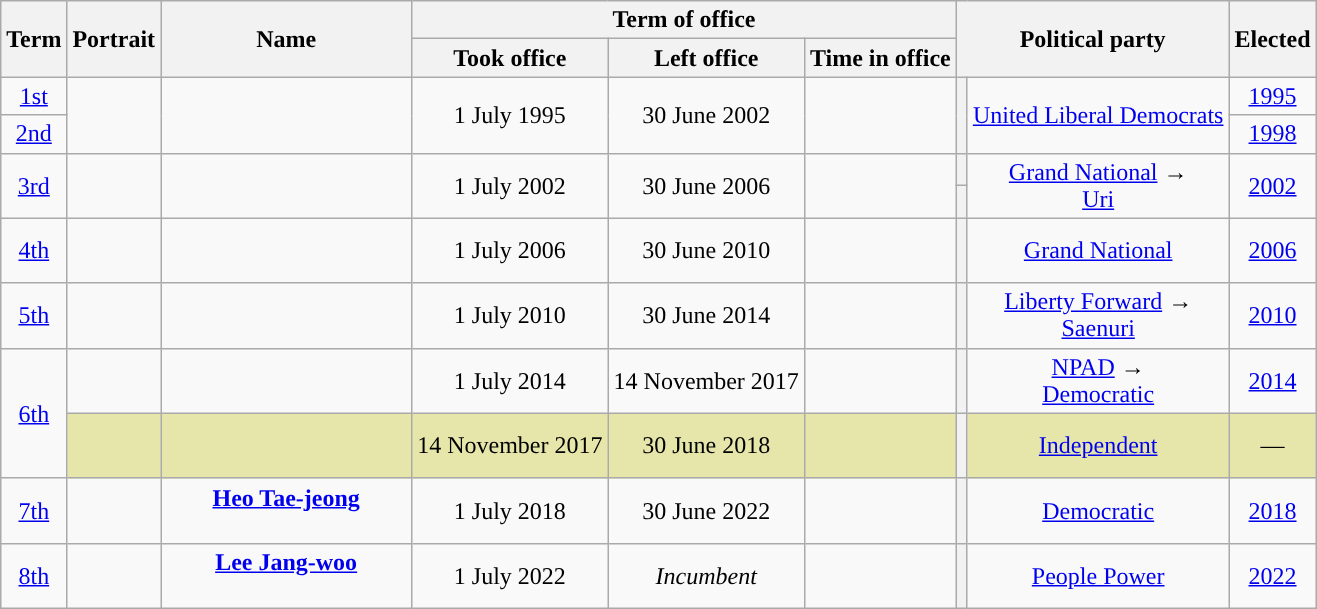<table class="wikitable" style="text-align:center">
<tr>
<th rowspan="2">Term</th>
<th rowspan="2">Portrait</th>
<th rowspan="2" width="160">Name<br></th>
<th colspan="3">Term of office</th>
<th colspan="2" rowspan="2">Political party</th>
<th rowspan="2">Elected</th>
</tr>
<tr>
<th>Took office</th>
<th>Left office</th>
<th>Time in office</th>
</tr>
<tr>
<td><a href='#'>1st</a></td>
<td rowspan="2"></td>
<td rowspan="2"><strong></strong><br><br></td>
<td rowspan="2">1 July 1995</td>
<td rowspan="2">30 June 2002</td>
<td rowspan="2"></td>
<th rowspan="2" style="background:"></th>
<td rowspan="2"><a href='#'>United Liberal Democrats</a></td>
<td><a href='#'>1995</a></td>
</tr>
<tr>
<td><a href='#'>2nd</a></td>
<td><a href='#'>1998</a></td>
</tr>
<tr>
<td rowspan="2"><a href='#'>3rd</a></td>
<td rowspan="2"></td>
<td rowspan="2"><strong></strong><br><br></td>
<td rowspan="2">1 July 2002</td>
<td rowspan="2">30 June 2006</td>
<td rowspan="2"></td>
<th style="background:"></th>
<td rowspan="2"><a href='#'>Grand National</a> →<br><a href='#'>Uri</a></td>
<td rowspan="2"><a href='#'>2002</a></td>
</tr>
<tr>
<th style="background:"></th>
</tr>
<tr>
<td><a href='#'>4th</a></td>
<td></td>
<td><strong></strong><br><br></td>
<td>1 July 2006</td>
<td>30 June 2010</td>
<td></td>
<th style="background:"></th>
<td><a href='#'>Grand National</a></td>
<td><a href='#'>2006</a></td>
</tr>
<tr>
<td><a href='#'>5th</a></td>
<td></td>
<td><strong></strong><br><br></td>
<td>1 July 2010</td>
<td>30 June 2014</td>
<td></td>
<th style="background:"></th>
<td><a href='#'>Liberty Forward</a> →<br><a href='#'>Saenuri</a></td>
<td><a href='#'>2010</a></td>
</tr>
<tr>
<td rowspan="2"><a href='#'>6th</a></td>
<td></td>
<td><strong></strong><br><br></td>
<td>1 July 2014</td>
<td>14 November 2017</td>
<td></td>
<th style="background:"></th>
<td><a href='#'>NPAD</a> →<br><a href='#'>Democratic</a></td>
<td><a href='#'>2014</a></td>
</tr>
<tr style="background:#E6E6AA;">
<td></td>
<td><strong></strong><br><br></td>
<td>14 November 2017</td>
<td>30 June 2018</td>
<td></td>
<th style="background:"></th>
<td><a href='#'>Independent</a></td>
<td>—</td>
</tr>
<tr>
<td><a href='#'>7th</a></td>
<td></td>
<td><strong><a href='#'>Heo Tae-jeong</a></strong><br><br></td>
<td>1 July 2018</td>
<td>30 June 2022</td>
<td></td>
<th style="background:"></th>
<td><a href='#'>Democratic</a></td>
<td><a href='#'>2018</a></td>
</tr>
<tr>
<td><a href='#'>8th</a></td>
<td></td>
<td><strong><a href='#'>Lee Jang-woo</a></strong><br><br></td>
<td>1 July 2022</td>
<td><em>Incumbent</em></td>
<td></td>
<th style="background:"></th>
<td><a href='#'>People Power</a></td>
<td><a href='#'>2022</a></td>
</tr>
</table>
